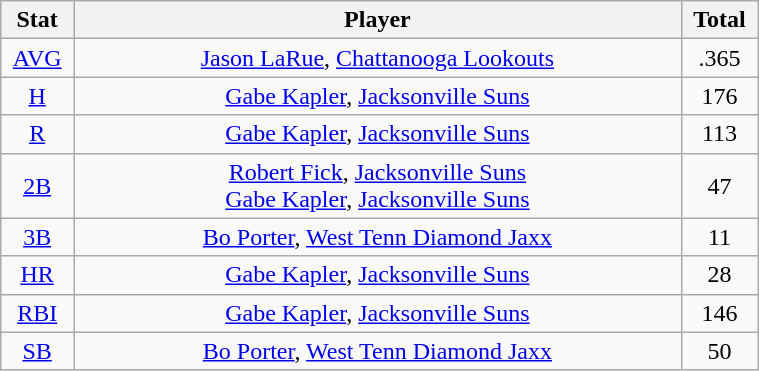<table class="wikitable" width="40%" style="text-align:center;">
<tr>
<th width="5%">Stat</th>
<th width="60%">Player</th>
<th width="5%">Total</th>
</tr>
<tr>
<td><a href='#'>AVG</a></td>
<td><a href='#'>Jason LaRue</a>, <a href='#'>Chattanooga Lookouts</a></td>
<td>.365</td>
</tr>
<tr>
<td><a href='#'>H</a></td>
<td><a href='#'>Gabe Kapler</a>, <a href='#'>Jacksonville Suns</a></td>
<td>176</td>
</tr>
<tr>
<td><a href='#'>R</a></td>
<td><a href='#'>Gabe Kapler</a>, <a href='#'>Jacksonville Suns</a></td>
<td>113</td>
</tr>
<tr>
<td><a href='#'>2B</a></td>
<td><a href='#'>Robert Fick</a>, <a href='#'>Jacksonville Suns</a> <br> <a href='#'>Gabe Kapler</a>, <a href='#'>Jacksonville Suns</a></td>
<td>47</td>
</tr>
<tr>
<td><a href='#'>3B</a></td>
<td><a href='#'>Bo Porter</a>, <a href='#'>West Tenn Diamond Jaxx</a></td>
<td>11</td>
</tr>
<tr>
<td><a href='#'>HR</a></td>
<td><a href='#'>Gabe Kapler</a>, <a href='#'>Jacksonville Suns</a></td>
<td>28</td>
</tr>
<tr>
<td><a href='#'>RBI</a></td>
<td><a href='#'>Gabe Kapler</a>, <a href='#'>Jacksonville Suns</a></td>
<td>146</td>
</tr>
<tr>
<td><a href='#'>SB</a></td>
<td><a href='#'>Bo Porter</a>, <a href='#'>West Tenn Diamond Jaxx</a></td>
<td>50</td>
</tr>
</table>
